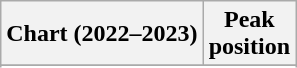<table class="wikitable sortable plainrowheaders" style="text-align:center">
<tr>
<th scope="col">Chart (2022–2023)</th>
<th scope="col">Peak<br>position</th>
</tr>
<tr>
</tr>
<tr>
</tr>
<tr>
</tr>
<tr>
</tr>
<tr>
</tr>
<tr>
</tr>
</table>
